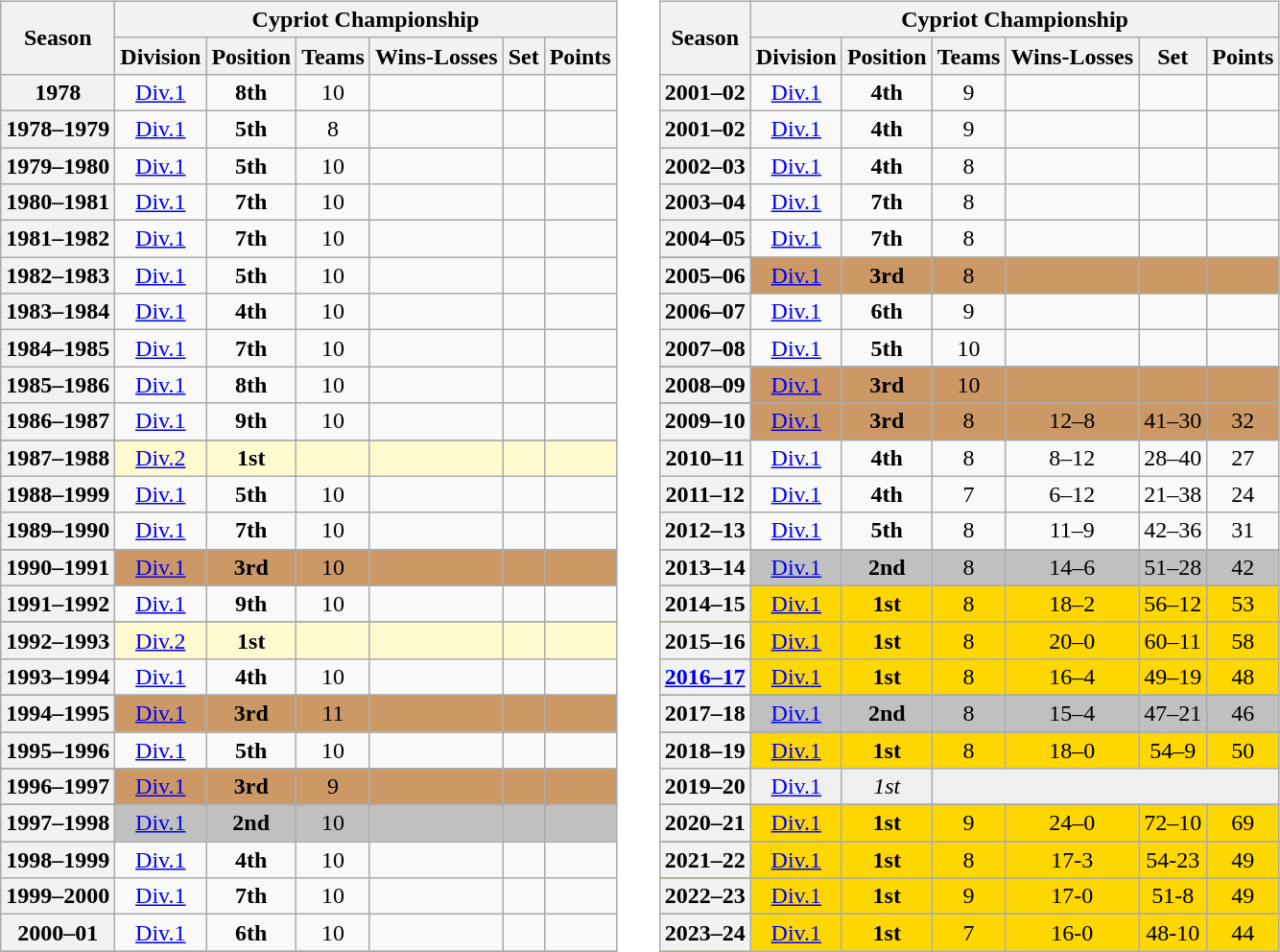<table style="margin: auto">
<tr>
<td width="5"> </td>
<td valign="top"><br><table class="wikitable" style="text-align: center">
<tr>
<th rowspan="2">Season</th>
<th colspan="6">Cypriot Championship</th>
</tr>
<tr>
<th>Division</th>
<th>Position</th>
<th>Teams</th>
<th>Wins-Losses</th>
<th>Set</th>
<th>Points</th>
</tr>
<tr>
<th>1978</th>
<td><a href='#'>Div.1</a></td>
<td><strong>8th</strong></td>
<td>10</td>
<td></td>
<td></td>
<td></td>
</tr>
<tr>
<th>1978–1979</th>
<td><a href='#'>Div.1</a></td>
<td><strong>5th</strong></td>
<td>8</td>
<td></td>
<td></td>
<td></td>
</tr>
<tr>
<th>1979–1980</th>
<td><a href='#'>Div.1</a></td>
<td><strong>5th</strong></td>
<td>10</td>
<td></td>
<td></td>
<td></td>
</tr>
<tr>
<th>1980–1981</th>
<td><a href='#'>Div.1</a></td>
<td><strong>7th</strong></td>
<td>10</td>
<td></td>
<td></td>
<td></td>
</tr>
<tr>
<th>1981–1982</th>
<td><a href='#'>Div.1</a></td>
<td><strong>7th</strong></td>
<td>10</td>
<td></td>
<td></td>
<td></td>
</tr>
<tr>
<th>1982–1983</th>
<td><a href='#'>Div.1</a></td>
<td><strong>5th</strong></td>
<td>10</td>
<td></td>
<td></td>
<td></td>
</tr>
<tr>
<th>1983–1984</th>
<td><a href='#'>Div.1</a></td>
<td><strong>4th</strong></td>
<td>10</td>
<td></td>
<td></td>
<td></td>
</tr>
<tr>
<th>1984–1985</th>
<td><a href='#'>Div.1</a></td>
<td><strong>7th</strong></td>
<td>10</td>
<td></td>
<td></td>
<td></td>
</tr>
<tr>
<th>1985–1986</th>
<td><a href='#'>Div.1</a></td>
<td><strong>8th</strong></td>
<td>10</td>
<td></td>
<td></td>
<td></td>
</tr>
<tr>
<th>1986–1987</th>
<td><a href='#'>Div.1</a></td>
<td><strong>9th</strong></td>
<td>10</td>
<td></td>
<td></td>
<td></td>
</tr>
<tr>
</tr>
<tr style="background:LemonChiffon">
<th>1987–1988</th>
<td><a href='#'>Div.2</a></td>
<td><strong>1st</strong></td>
<td></td>
<td></td>
<td></td>
<td></td>
</tr>
<tr>
<th>1988–1999</th>
<td><a href='#'>Div.1</a></td>
<td><strong>5th</strong></td>
<td>10</td>
<td></td>
<td></td>
<td></td>
</tr>
<tr>
<th>1989–1990</th>
<td><a href='#'>Div.1</a></td>
<td><strong>7th</strong></td>
<td>10</td>
<td></td>
<td></td>
<td></td>
</tr>
<tr>
</tr>
<tr style="background:#c96;">
<th>1990–1991</th>
<td><a href='#'>Div.1</a></td>
<td><strong>3rd</strong></td>
<td>10</td>
<td></td>
<td></td>
<td></td>
</tr>
<tr>
<th>1991–1992</th>
<td><a href='#'>Div.1</a></td>
<td><strong>9th</strong></td>
<td>10</td>
<td></td>
<td></td>
<td></td>
</tr>
<tr>
</tr>
<tr style="background:LemonChiffon">
<th>1992–1993</th>
<td><a href='#'>Div.2</a></td>
<td><strong>1st</strong></td>
<td></td>
<td></td>
<td></td>
<td></td>
</tr>
<tr>
<th>1993–1994</th>
<td><a href='#'>Div.1</a></td>
<td><strong>4th</strong></td>
<td>10</td>
<td></td>
<td></td>
<td></td>
</tr>
<tr>
</tr>
<tr style="background:#c96;">
<th>1994–1995</th>
<td><a href='#'>Div.1</a></td>
<td><strong>3rd</strong></td>
<td>11</td>
<td></td>
<td></td>
<td></td>
</tr>
<tr>
<th>1995–1996</th>
<td><a href='#'>Div.1</a></td>
<td><strong>5th</strong></td>
<td>10</td>
<td></td>
<td></td>
<td></td>
</tr>
<tr>
</tr>
<tr style="background:#c96;">
<th>1996–1997</th>
<td><a href='#'>Div.1</a></td>
<td><strong>3rd</strong></td>
<td>9</td>
<td></td>
<td></td>
<td></td>
</tr>
<tr>
</tr>
<tr style="background:Silver;">
<th>1997–1998</th>
<td><a href='#'>Div.1</a></td>
<td><strong>2nd</strong></td>
<td>10</td>
<td></td>
<td></td>
<td></td>
</tr>
<tr>
<th>1998–1999</th>
<td><a href='#'>Div.1</a></td>
<td><strong>4th</strong></td>
<td>10</td>
<td></td>
<td></td>
<td></td>
</tr>
<tr>
<th>1999–2000</th>
<td><a href='#'>Div.1</a></td>
<td><strong>7th</strong></td>
<td>10</td>
<td></td>
<td></td>
<td></td>
</tr>
<tr>
<th>2000–01</th>
<td><a href='#'>Div.1</a></td>
<td><strong>6th</strong></td>
<td>10</td>
<td></td>
<td></td>
<td></td>
</tr>
<tr>
</tr>
</table>
</td>
<td width="5"> </td>
<td valign="top"><br><table class="wikitable" style="text-align: center">
<tr>
<th rowspan="2">Season</th>
<th colspan="6">Cypriot Championship</th>
</tr>
<tr>
<th>Division</th>
<th>Position</th>
<th>Teams</th>
<th>Wins-Losses</th>
<th>Set</th>
<th>Points</th>
</tr>
<tr>
<th>2001–02</th>
<td><a href='#'>Div.1</a></td>
<td><strong>4th</strong></td>
<td>9</td>
<td></td>
<td></td>
<td></td>
</tr>
<tr>
<th>2001–02</th>
<td><a href='#'>Div.1</a></td>
<td><strong>4th</strong></td>
<td>9</td>
<td></td>
<td></td>
<td></td>
</tr>
<tr>
<th>2002–03</th>
<td><a href='#'>Div.1</a></td>
<td><strong>4th</strong></td>
<td>8</td>
<td></td>
<td></td>
<td></td>
</tr>
<tr>
<th>2003–04</th>
<td><a href='#'>Div.1</a></td>
<td><strong>7th</strong></td>
<td>8</td>
<td></td>
<td></td>
<td></td>
</tr>
<tr>
<th>2004–05</th>
<td><a href='#'>Div.1</a></td>
<td><strong>7th</strong></td>
<td>8</td>
<td></td>
<td></td>
<td></td>
</tr>
<tr>
</tr>
<tr style="background:#c96;">
<th>2005–06</th>
<td><a href='#'>Div.1</a></td>
<td><strong>3rd</strong></td>
<td>8</td>
<td></td>
<td></td>
<td></td>
</tr>
<tr>
<th>2006–07</th>
<td><a href='#'>Div.1</a></td>
<td><strong>6th</strong></td>
<td>9</td>
<td></td>
<td></td>
<td></td>
</tr>
<tr>
<th>2007–08</th>
<td><a href='#'>Div.1</a></td>
<td><strong>5th</strong></td>
<td>10</td>
<td></td>
<td></td>
<td></td>
</tr>
<tr>
</tr>
<tr style="background:#c96;">
<th>2008–09</th>
<td><a href='#'>Div.1</a></td>
<td><strong>3rd</strong></td>
<td>10</td>
<td></td>
<td></td>
<td></td>
</tr>
<tr>
</tr>
<tr style="background:#c96;">
<th>2009–10</th>
<td><a href='#'>Div.1</a></td>
<td><strong>3rd</strong></td>
<td>8</td>
<td>12–8</td>
<td>41–30</td>
<td>32</td>
</tr>
<tr>
<th>2010–11</th>
<td><a href='#'>Div.1</a></td>
<td><strong>4th</strong></td>
<td>8</td>
<td>8–12</td>
<td>28–40</td>
<td>27</td>
</tr>
<tr>
<th>2011–12</th>
<td><a href='#'>Div.1</a></td>
<td><strong>4th</strong></td>
<td>7</td>
<td>6–12</td>
<td>21–38</td>
<td>24</td>
</tr>
<tr>
<th>2012–13</th>
<td><a href='#'>Div.1</a></td>
<td><strong>5th</strong></td>
<td>8</td>
<td>11–9</td>
<td>42–36</td>
<td>31</td>
</tr>
<tr>
</tr>
<tr style="background:Silver;">
<th>2013–14</th>
<td><a href='#'>Div.1</a></td>
<td><strong>2nd</strong></td>
<td>8</td>
<td>14–6</td>
<td>51–28</td>
<td>42</td>
</tr>
<tr>
</tr>
<tr bgcolor=#FFD700 -align="center">
<th>2014–15</th>
<td><a href='#'>Div.1</a></td>
<td><strong>1st</strong></td>
<td>8</td>
<td>18–2</td>
<td>56–12</td>
<td>53</td>
</tr>
<tr>
</tr>
<tr bgcolor=#FFD700 -align="center">
<th>2015–16</th>
<td><a href='#'>Div.1</a></td>
<td><strong>1st</strong></td>
<td>8</td>
<td>20–0</td>
<td>60–11</td>
<td>58</td>
</tr>
<tr bgcolor=#FFD700 -align="center">
<th><a href='#'>2016–17</a></th>
<td><a href='#'>Div.1</a></td>
<td><strong>1st</strong></td>
<td>8</td>
<td>16–4</td>
<td>49–19</td>
<td>48</td>
</tr>
<tr>
</tr>
<tr style="background:Silver;">
<th>2017–18</th>
<td><a href='#'>Div.1</a></td>
<td><strong>2nd</strong></td>
<td>8</td>
<td>15–4</td>
<td>47–21</td>
<td>46</td>
</tr>
<tr>
</tr>
<tr bgcolor=#FFD700 -align="center">
<th>2018–19</th>
<td><a href='#'>Div.1</a></td>
<td><strong>1st</strong></td>
<td>8</td>
<td>18–0</td>
<td>54–9</td>
<td>50</td>
</tr>
<tr bgcolor=#efefef -align="center">
<th>2019–20</th>
<td><a href='#'>Div.1</a></td>
<td style="text-align:center;"><em>1st</em></td>
<td colspan="4" style="background:#efefef"></td>
</tr>
<tr>
</tr>
<tr bgcolor=#FFD700 -align="center">
<th>2020–21</th>
<td><a href='#'>Div.1</a></td>
<td><strong>1st</strong></td>
<td>9</td>
<td>24–0</td>
<td>72–10</td>
<td>69</td>
</tr>
<tr>
</tr>
<tr bgcolor=#FFD700 -align="center">
<th>2021–22</th>
<td><a href='#'>Div.1</a></td>
<td><strong>1st</strong></td>
<td>8</td>
<td>17-3</td>
<td>54-23</td>
<td>49</td>
</tr>
<tr>
</tr>
<tr bgcolor=#FFD700 -align="center">
<th>2022–23</th>
<td><a href='#'>Div.1</a></td>
<td><strong>1st</strong></td>
<td>9</td>
<td>17-0</td>
<td>51-8</td>
<td>49</td>
</tr>
<tr>
</tr>
<tr bgcolor=#FFD700 -align="center">
<th>2023–24</th>
<td><a href='#'>Div.1</a></td>
<td><strong>1st</strong></td>
<td>7</td>
<td>16-0</td>
<td>48-10</td>
<td>44</td>
</tr>
</table>
</td>
</tr>
</table>
